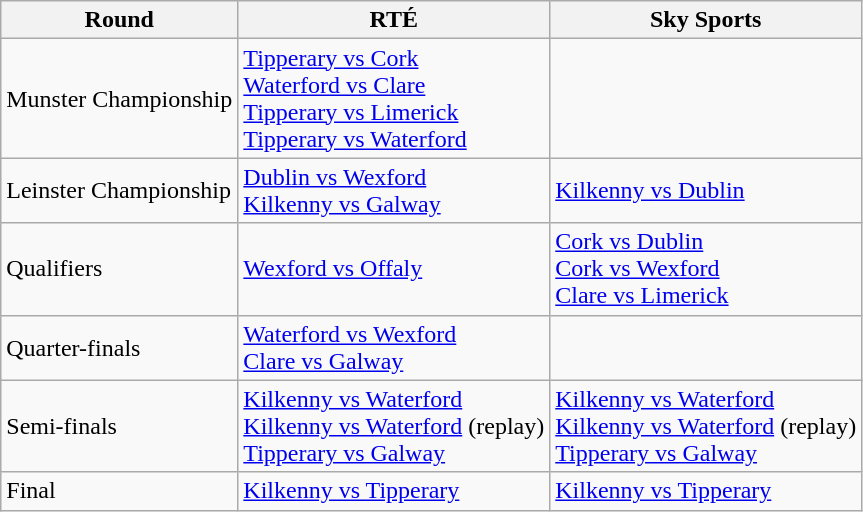<table class="wikitable">
<tr>
<th>Round</th>
<th>RTÉ</th>
<th>Sky Sports</th>
</tr>
<tr>
<td>Munster Championship</td>
<td><a href='#'>Tipperary vs Cork</a> <br> <a href='#'>Waterford vs Clare</a> <br> <a href='#'>Tipperary vs Limerick</a> <br> <a href='#'>Tipperary vs Waterford</a></td>
<td><br></td>
</tr>
<tr>
<td>Leinster Championship</td>
<td><a href='#'>Dublin vs Wexford</a> <br> <a href='#'>Kilkenny vs Galway</a></td>
<td><a href='#'>Kilkenny vs Dublin</a></td>
</tr>
<tr>
<td>Qualifiers</td>
<td><a href='#'>Wexford vs Offaly</a></td>
<td><a href='#'>Cork vs Dublin</a> <br> <a href='#'>Cork vs Wexford</a> <br> <a href='#'>Clare vs Limerick</a></td>
</tr>
<tr>
<td>Quarter-finals</td>
<td><a href='#'>Waterford vs Wexford</a> <br> <a href='#'>Clare vs Galway</a></td>
<td></td>
</tr>
<tr>
<td>Semi-finals</td>
<td><a href='#'>Kilkenny vs Waterford</a> <br> <a href='#'>Kilkenny vs Waterford</a> (replay) <br> <a href='#'>Tipperary vs Galway</a></td>
<td><a href='#'>Kilkenny vs Waterford</a> <br> <a href='#'>Kilkenny vs Waterford</a> (replay) <br> <a href='#'>Tipperary vs Galway</a></td>
</tr>
<tr>
<td>Final</td>
<td><a href='#'>Kilkenny vs Tipperary</a></td>
<td><a href='#'>Kilkenny vs Tipperary</a></td>
</tr>
</table>
